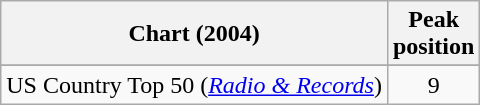<table class="wikitable sortable">
<tr>
<th>Chart (2004)</th>
<th>Peak<br>position</th>
</tr>
<tr>
</tr>
<tr>
</tr>
<tr>
<td>US Country Top 50 (<em><a href='#'>Radio & Records</a></em>)</td>
<td align="center">9</td>
</tr>
</table>
